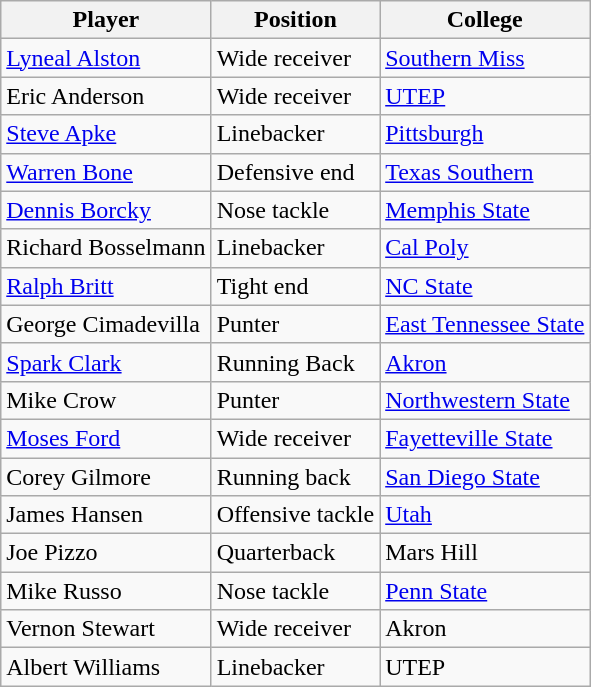<table class="wikitable">
<tr>
<th>Player</th>
<th>Position</th>
<th>College</th>
</tr>
<tr>
<td><a href='#'>Lyneal Alston</a></td>
<td>Wide receiver</td>
<td><a href='#'>Southern Miss</a></td>
</tr>
<tr>
<td>Eric Anderson</td>
<td>Wide receiver</td>
<td><a href='#'>UTEP</a></td>
</tr>
<tr>
<td><a href='#'>Steve Apke</a></td>
<td>Linebacker</td>
<td><a href='#'>Pittsburgh</a></td>
</tr>
<tr>
<td><a href='#'>Warren Bone</a></td>
<td>Defensive end</td>
<td><a href='#'>Texas Southern</a></td>
</tr>
<tr>
<td><a href='#'>Dennis Borcky</a></td>
<td>Nose tackle</td>
<td><a href='#'>Memphis State</a></td>
</tr>
<tr>
<td>Richard Bosselmann</td>
<td>Linebacker</td>
<td><a href='#'>Cal Poly</a></td>
</tr>
<tr>
<td><a href='#'>Ralph Britt</a></td>
<td>Tight end</td>
<td><a href='#'>NC State</a></td>
</tr>
<tr>
<td>George Cimadevilla</td>
<td>Punter</td>
<td><a href='#'>East Tennessee State</a></td>
</tr>
<tr>
<td><a href='#'>Spark Clark</a></td>
<td>Running Back</td>
<td><a href='#'>Akron</a></td>
</tr>
<tr>
<td>Mike Crow</td>
<td>Punter</td>
<td><a href='#'>Northwestern State</a></td>
</tr>
<tr>
<td><a href='#'>Moses Ford</a></td>
<td>Wide receiver</td>
<td><a href='#'>Fayetteville State</a></td>
</tr>
<tr>
<td>Corey Gilmore</td>
<td>Running back</td>
<td><a href='#'>San Diego State</a></td>
</tr>
<tr>
<td>James Hansen</td>
<td>Offensive tackle</td>
<td><a href='#'>Utah</a></td>
</tr>
<tr>
<td>Joe Pizzo</td>
<td>Quarterback</td>
<td>Mars Hill</td>
</tr>
<tr>
<td>Mike Russo</td>
<td>Nose tackle</td>
<td><a href='#'>Penn State</a></td>
</tr>
<tr>
<td>Vernon Stewart</td>
<td>Wide receiver</td>
<td>Akron</td>
</tr>
<tr>
<td>Albert Williams</td>
<td>Linebacker</td>
<td>UTEP</td>
</tr>
</table>
